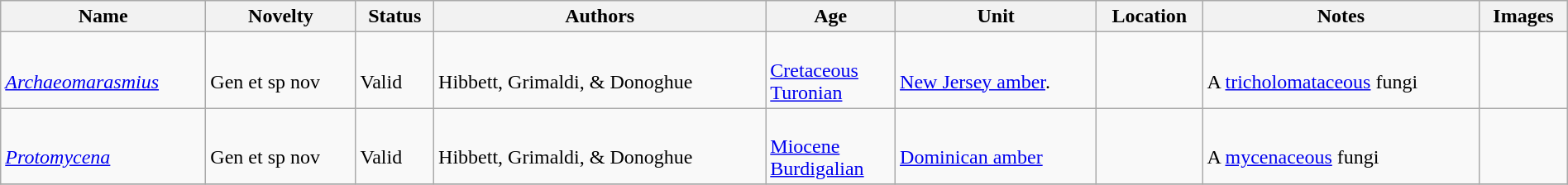<table class="wikitable sortable" align="center" width="100%">
<tr>
<th>Name</th>
<th>Novelty</th>
<th>Status</th>
<th>Authors</th>
<th>Age</th>
<th>Unit</th>
<th>Location</th>
<th>Notes</th>
<th>Images</th>
</tr>
<tr>
<td><br><em><a href='#'>Archaeomarasmius</a></em></td>
<td><br>Gen et sp nov</td>
<td><br>Valid</td>
<td><br>Hibbett, Grimaldi, & Donoghue</td>
<td><br><a href='#'>Cretaceous</a><br><a href='#'>Turonian</a></td>
<td><br><a href='#'>New Jersey amber</a>.</td>
<td><br></td>
<td><br>A <a href='#'>tricholomataceous</a> fungi</td>
<td><br></td>
</tr>
<tr>
<td><br><em><a href='#'>Protomycena</a></em></td>
<td><br>Gen et sp nov</td>
<td><br>Valid</td>
<td><br>Hibbett, Grimaldi, & Donoghue</td>
<td><br><a href='#'>Miocene</a><br><a href='#'>Burdigalian</a></td>
<td><br><a href='#'>Dominican amber</a></td>
<td><br></td>
<td><br>A <a href='#'>mycenaceous</a> fungi</td>
<td><br></td>
</tr>
<tr>
</tr>
</table>
